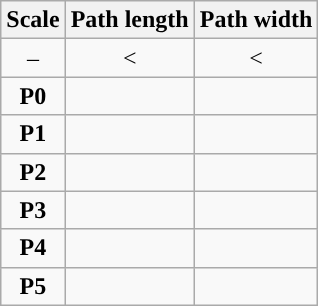<table class="wikitable" style="text-align: center; margin-top: 0">
<tr>
<th scope="col">Scale</th>
<th scope="col">Path length</th>
<th scope="col">Path width</th>
</tr>
<tr>
<td>–</td>
<td><</td>
<td><</td>
</tr>
<tr>
<td><strong>P0</strong></td>
<td></td>
<td></td>
</tr>
<tr>
<td><strong>P1</strong></td>
<td></td>
<td></td>
</tr>
<tr>
<td><strong>P2</strong></td>
<td></td>
<td></td>
</tr>
<tr>
<td><strong>P3</strong></td>
<td></td>
<td></td>
</tr>
<tr>
<td><strong>P4</strong></td>
<td></td>
<td></td>
</tr>
<tr>
<td><strong>P5</strong></td>
<td></td>
<td></td>
</tr>
</table>
